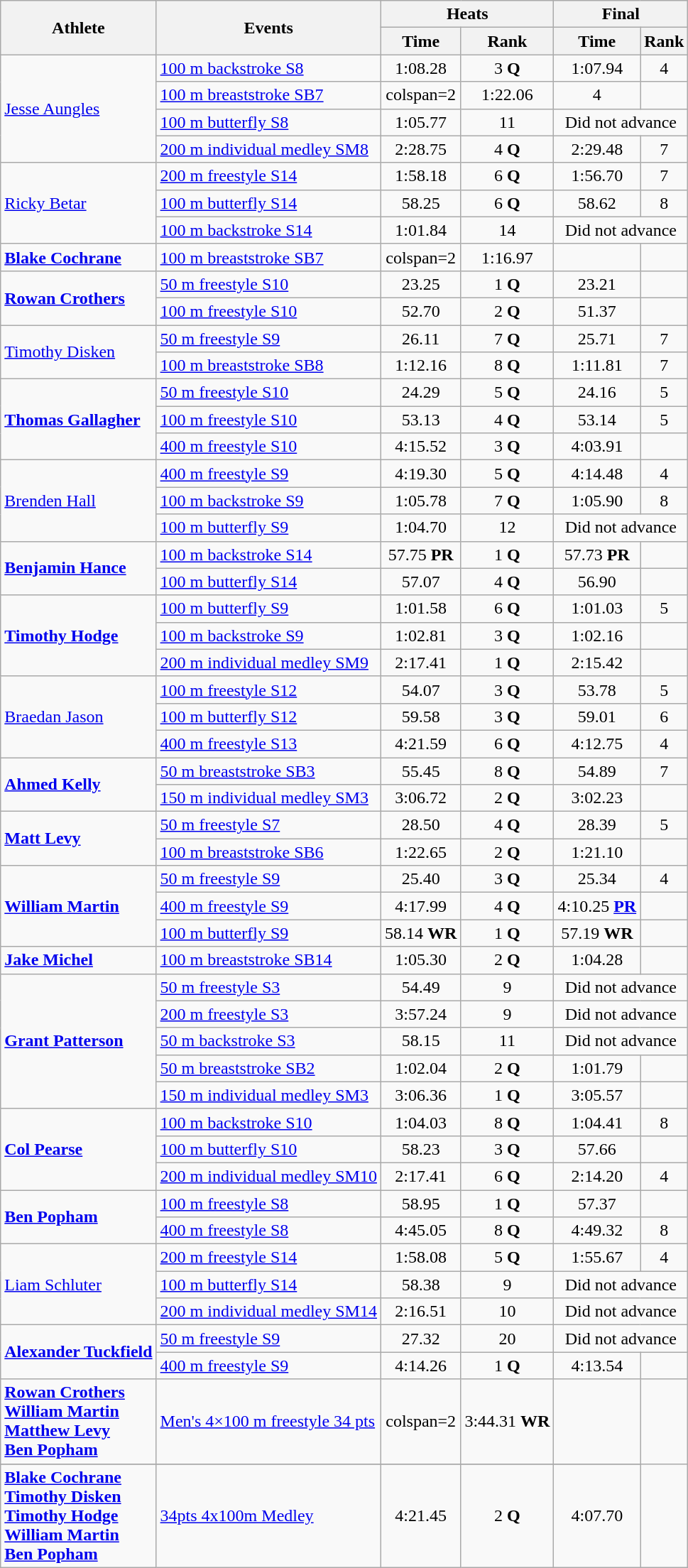<table class=wikitable>
<tr>
<th rowspan="2">Athlete</th>
<th rowspan="2">Events</th>
<th colspan="2">Heats</th>
<th colspan="2">Final</th>
</tr>
<tr>
<th>Time</th>
<th>Rank</th>
<th>Time</th>
<th>Rank</th>
</tr>
<tr align=center>
<td rowspan=4 align=left><a href='#'>Jesse Aungles</a></td>
<td align=left><a href='#'>100 m backstroke S8</a></td>
<td>1:08.28</td>
<td>3 <strong>Q</strong></td>
<td>1:07.94</td>
<td>4</td>
</tr>
<tr align=center>
<td align=left><a href='#'>100 m breaststroke SB7</a></td>
<td>colspan=2 </td>
<td>1:22.06</td>
<td>4</td>
</tr>
<tr align=center>
<td align=left><a href='#'>100 m butterfly S8</a></td>
<td>1:05.77</td>
<td>11</td>
<td colspan=2>Did not advance</td>
</tr>
<tr align=center>
<td align=left><a href='#'>200 m individual medley SM8</a></td>
<td>2:28.75</td>
<td>4 <strong>Q</strong></td>
<td>2:29.48</td>
<td>7</td>
</tr>
<tr align=center>
<td rowspan=3 align=left><a href='#'>Ricky Betar</a></td>
<td align=left><a href='#'>200 m freestyle S14</a></td>
<td>1:58.18</td>
<td>6 <strong>Q</strong></td>
<td>1:56.70</td>
<td>7</td>
</tr>
<tr align=center>
<td align=left><a href='#'>100 m butterfly S14</a></td>
<td>58.25</td>
<td>6 <strong>Q</strong></td>
<td>58.62</td>
<td>8</td>
</tr>
<tr align=center>
<td align=left><a href='#'>100 m backstroke S14</a></td>
<td>1:01.84</td>
<td>14</td>
<td colspan=2>Did not advance</td>
</tr>
<tr align=center>
<td align=left><strong><a href='#'>Blake Cochrane</a></strong></td>
<td align=left><a href='#'>100 m breaststroke SB7</a></td>
<td>colspan=2 </td>
<td>1:16.97</td>
<td></td>
</tr>
<tr align=center>
<td align=left rowspan=2><strong><a href='#'>Rowan Crothers</a></strong></td>
<td align=left><a href='#'>50 m freestyle S10</a></td>
<td>23.25</td>
<td>1 <strong>Q</strong></td>
<td>23.21</td>
<td></td>
</tr>
<tr align=center>
<td align=left><a href='#'>100 m freestyle S10</a></td>
<td>52.70</td>
<td>2 <strong>Q</strong></td>
<td>51.37</td>
<td></td>
</tr>
<tr align=center>
<td align=left rowspan=2><a href='#'>Timothy Disken</a></td>
<td align=left><a href='#'>50 m freestyle S9</a></td>
<td>26.11</td>
<td>7 <strong>Q</strong></td>
<td>25.71</td>
<td>7</td>
</tr>
<tr align=center>
<td align=left><a href='#'>100 m breaststroke SB8</a></td>
<td>1:12.16</td>
<td>8 <strong>Q</strong></td>
<td>1:11.81</td>
<td>7</td>
</tr>
<tr align=center>
<td rowspan=3 align=left><strong><a href='#'>Thomas Gallagher</a></strong></td>
<td align=left><a href='#'>50 m freestyle S10</a></td>
<td>24.29</td>
<td>5 <strong>Q</strong></td>
<td>24.16</td>
<td>5</td>
</tr>
<tr align=center>
<td align=left><a href='#'>100 m freestyle S10</a></td>
<td>53.13</td>
<td>4 <strong>Q</strong></td>
<td>53.14</td>
<td>5</td>
</tr>
<tr align=center>
<td align=left><a href='#'>400 m freestyle S10</a></td>
<td>4:15.52</td>
<td>3 <strong>Q</strong></td>
<td>4:03.91</td>
<td></td>
</tr>
<tr align=center>
<td rowspan=3 align=left><a href='#'>Brenden Hall</a></td>
<td align=left><a href='#'>400 m freestyle S9</a></td>
<td>4:19.30</td>
<td>5 <strong>Q</strong></td>
<td>4:14.48</td>
<td>4</td>
</tr>
<tr align=center>
<td align=left><a href='#'>100 m backstroke S9</a></td>
<td>1:05.78</td>
<td>7 <strong>Q</strong></td>
<td>1:05.90</td>
<td>8</td>
</tr>
<tr align=center>
<td align=left><a href='#'>100 m butterfly S9</a></td>
<td>1:04.70</td>
<td>12</td>
<td colspan=2>Did not advance</td>
</tr>
<tr align=center>
<td rowspan=2 align=left><strong><a href='#'>Benjamin Hance</a></strong></td>
<td align=left><a href='#'>100 m backstroke S14</a></td>
<td>57.75 <strong>PR</strong></td>
<td>1 <strong>Q</strong></td>
<td>57.73 <strong>PR</strong></td>
<td></td>
</tr>
<tr align=center>
<td align=left><a href='#'>100 m butterfly S14</a></td>
<td>57.07</td>
<td>4 <strong>Q</strong></td>
<td>56.90</td>
<td></td>
</tr>
<tr align=center>
<td rowspan=3 align=left><strong><a href='#'>Timothy Hodge</a></strong></td>
<td align=left><a href='#'>100 m butterfly S9</a></td>
<td>1:01.58</td>
<td>6 <strong>Q</strong></td>
<td>1:01.03</td>
<td>5</td>
</tr>
<tr align=center>
<td align=left><a href='#'>100 m backstroke S9</a></td>
<td>1:02.81</td>
<td>3 <strong>Q</strong></td>
<td>1:02.16</td>
<td></td>
</tr>
<tr align=center>
<td align=left><a href='#'>200 m individual medley SM9</a></td>
<td>2:17.41</td>
<td>1 <strong>Q</strong></td>
<td>2:15.42</td>
<td></td>
</tr>
<tr align=center>
<td rowspan=3 align=left><a href='#'>Braedan Jason</a></td>
<td align=left><a href='#'>100 m freestyle S12</a></td>
<td>54.07</td>
<td>3 <strong>Q</strong></td>
<td>53.78</td>
<td>5</td>
</tr>
<tr align=center>
<td align=left><a href='#'>100 m butterfly S12</a></td>
<td>59.58</td>
<td>3 <strong>Q</strong></td>
<td>59.01</td>
<td>6</td>
</tr>
<tr align=center>
<td align=left><a href='#'>400 m freestyle S13</a></td>
<td>4:21.59</td>
<td>6 <strong>Q</strong></td>
<td>4:12.75</td>
<td>4</td>
</tr>
<tr align=center>
<td rowspan=2 align=left><strong><a href='#'>Ahmed Kelly</a></strong></td>
<td align=left><a href='#'>50 m breaststroke SB3</a></td>
<td>55.45</td>
<td>8 <strong>Q</strong></td>
<td>54.89</td>
<td>7</td>
</tr>
<tr align=center>
<td align=left><a href='#'>150 m individual medley SM3</a></td>
<td>3:06.72</td>
<td>2 <strong>Q</strong></td>
<td>3:02.23</td>
<td></td>
</tr>
<tr align=center>
<td rowspan=2 align=left><strong><a href='#'>Matt Levy</a></strong></td>
<td align=left><a href='#'>50 m freestyle S7</a></td>
<td>28.50</td>
<td>4 <strong>Q</strong></td>
<td>28.39</td>
<td>5</td>
</tr>
<tr align=center>
<td align=left><a href='#'>100 m breaststroke SB6</a></td>
<td>1:22.65</td>
<td>2 <strong>Q</strong></td>
<td>1:21.10</td>
<td></td>
</tr>
<tr align=center>
<td rowspan=3 align=left><strong><a href='#'>William Martin</a></strong></td>
<td align=left><a href='#'>50 m freestyle S9</a></td>
<td>25.40</td>
<td>3 <strong>Q</strong></td>
<td>25.34</td>
<td>4</td>
</tr>
<tr align=center>
<td align=left><a href='#'>400 m freestyle S9</a></td>
<td>4:17.99</td>
<td>4 <strong>Q</strong></td>
<td>4:10.25 <strong><a href='#'>PR</a></strong></td>
<td></td>
</tr>
<tr align=center>
<td align=left><a href='#'>100 m butterfly S9</a></td>
<td>58.14 <strong>WR</strong></td>
<td>1 <strong>Q</strong></td>
<td>57.19 <strong>WR</strong></td>
<td></td>
</tr>
<tr align=center>
<td align=left><strong><a href='#'>Jake Michel</a></strong></td>
<td align=left><a href='#'>100 m breaststroke SB14</a></td>
<td>1:05.30</td>
<td>2 <strong>Q</strong></td>
<td>1:04.28</td>
<td></td>
</tr>
<tr align=center>
<td rowspan=5 align=left><strong><a href='#'>Grant Patterson</a></strong></td>
<td align=left><a href='#'>50 m freestyle S3</a></td>
<td>54.49</td>
<td>9</td>
<td colspan=2>Did not advance</td>
</tr>
<tr align=center>
<td align=left><a href='#'>200 m freestyle S3</a></td>
<td>3:57.24</td>
<td>9</td>
<td colspan=2>Did not advance</td>
</tr>
<tr align=center>
<td align=left><a href='#'>50 m backstroke S3</a></td>
<td>58.15</td>
<td>11</td>
<td colspan=2>Did not advance</td>
</tr>
<tr align=center>
<td align=left><a href='#'>50 m breaststroke SB2</a></td>
<td>1:02.04</td>
<td>2 <strong>Q</strong></td>
<td>1:01.79</td>
<td></td>
</tr>
<tr align=center>
<td align=left><a href='#'>150 m individual medley SM3</a></td>
<td>3:06.36</td>
<td>1 <strong>Q</strong></td>
<td>3:05.57</td>
<td></td>
</tr>
<tr align=center>
<td rowspan=3 align=left><strong><a href='#'>Col Pearse</a></strong></td>
<td align=left><a href='#'>100 m backstroke S10</a></td>
<td>1:04.03</td>
<td>8 <strong>Q</strong></td>
<td>1:04.41</td>
<td>8</td>
</tr>
<tr align=center>
<td align=left><a href='#'>100 m butterfly S10</a></td>
<td>58.23</td>
<td>3 <strong>Q</strong></td>
<td>57.66</td>
<td></td>
</tr>
<tr align=center>
<td align=left><a href='#'>200 m individual medley SM10</a></td>
<td>2:17.41</td>
<td>6 <strong>Q</strong></td>
<td>2:14.20</td>
<td>4</td>
</tr>
<tr align=center>
<td rowspan=2 align=left><strong><a href='#'>Ben Popham</a></strong></td>
<td align=left><a href='#'>100 m freestyle S8</a></td>
<td>58.95</td>
<td>1 <strong>Q</strong></td>
<td>57.37</td>
<td></td>
</tr>
<tr align=center>
<td align=left><a href='#'>400 m freestyle S8</a></td>
<td>4:45.05</td>
<td>8 <strong>Q</strong></td>
<td>4:49.32</td>
<td>8</td>
</tr>
<tr align=center>
<td align=left rowspan=3><a href='#'>Liam Schluter</a></td>
<td align=left><a href='#'>200 m freestyle S14</a></td>
<td>1:58.08</td>
<td>5 <strong>Q</strong></td>
<td>1:55.67</td>
<td>4</td>
</tr>
<tr align=center>
<td align=left><a href='#'>100 m butterfly S14</a></td>
<td>58.38</td>
<td>9</td>
<td align="center" colspan=2>Did not advance</td>
</tr>
<tr align=center>
<td align=left><a href='#'>200 m individual medley SM14</a></td>
<td>2:16.51</td>
<td>10</td>
<td colspan=2>Did not advance</td>
</tr>
<tr align=center>
<td align=left rowspan=2><strong><a href='#'>Alexander Tuckfield</a></strong></td>
<td align=left><a href='#'>50 m freestyle S9</a></td>
<td>27.32</td>
<td>20</td>
<td colspan=2>Did not advance</td>
</tr>
<tr align=center>
<td align=left><a href='#'>400 m freestyle S9</a></td>
<td>4:14.26</td>
<td>1 <strong>Q</strong></td>
<td>4:13.54</td>
<td></td>
</tr>
<tr align=center>
<td align=left><strong><a href='#'>Rowan Crothers</a> <br> <a href='#'>William Martin</a> <br> <a href='#'>Matthew Levy</a> <br> <a href='#'>Ben Popham</a></strong></td>
<td align=left><a href='#'>Men's 4×100 m freestyle 34 pts</a></td>
<td>colspan=2 </td>
<td>3:44.31 <strong>WR</strong></td>
<td></td>
</tr>
<tr>
</tr>
<tr align=center>
<td align=left><strong><a href='#'>Blake Cochrane</a> <br><a href='#'>Timothy Disken</a> <br> <a href='#'>Timothy Hodge</a> <br> <a href='#'>William Martin</a> <br> <a href='#'>Ben Popham</a></strong></td>
<td align=left><a href='#'>34pts 4x100m Medley</a></td>
<td>4:21.45</td>
<td>2 <strong>Q</strong></td>
<td>4:07.70</td>
<td></td>
</tr>
</table>
